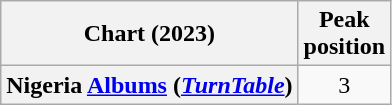<table class="wikitable sortable plainrowheaders" style="text-align:center">
<tr>
<th scope="col">Chart (2023)</th>
<th scope="col">Peak<br>position</th>
</tr>
<tr>
<th scope="row">Nigeria <a href='#'>Albums</a> (<em><a href='#'>TurnTable</a></em>)</th>
<td>3</td>
</tr>
</table>
